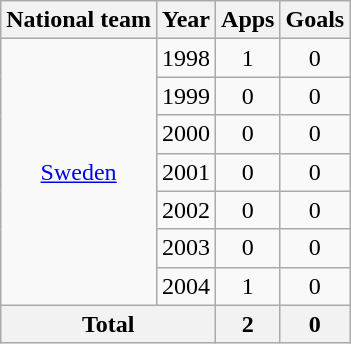<table class="wikitable" style="text-align:center">
<tr>
<th>National team</th>
<th>Year</th>
<th>Apps</th>
<th>Goals</th>
</tr>
<tr>
<td rowspan="7"><a href='#'>Sweden</a></td>
<td>1998</td>
<td>1</td>
<td>0</td>
</tr>
<tr>
<td>1999</td>
<td>0</td>
<td>0</td>
</tr>
<tr>
<td>2000</td>
<td>0</td>
<td>0</td>
</tr>
<tr>
<td>2001</td>
<td>0</td>
<td>0</td>
</tr>
<tr>
<td>2002</td>
<td>0</td>
<td>0</td>
</tr>
<tr>
<td>2003</td>
<td>0</td>
<td>0</td>
</tr>
<tr>
<td>2004</td>
<td>1</td>
<td>0</td>
</tr>
<tr>
<th colspan="2">Total</th>
<th>2</th>
<th>0</th>
</tr>
</table>
